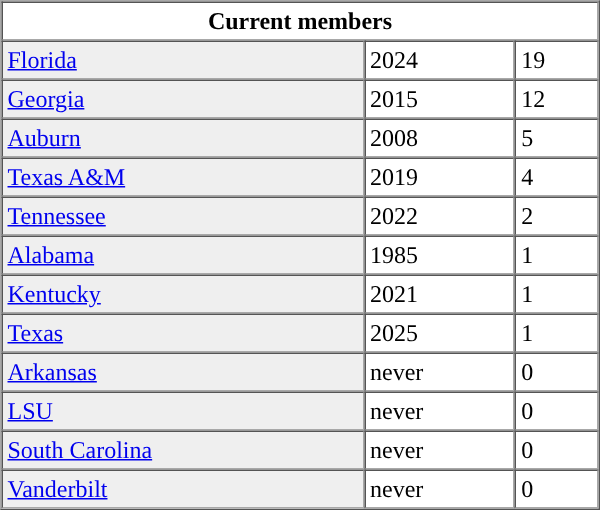<table border="1" cellpadding="3" cellspacing="0" align="right" width="400px">
<tr>
</tr>
<tr>
<td colspan=3 align="center"><strong>Current members</strong></td>
</tr>
<tr>
<td bgcolor="#efefef"><a href='#'>Florida</a></td>
<td>2024</td>
<td>19</td>
</tr>
<tr>
<td bgcolor="#efefef"><a href='#'>Georgia</a></td>
<td>2015</td>
<td>12</td>
</tr>
<tr>
<td bgcolor="#efefef"><a href='#'>Auburn</a></td>
<td>2008</td>
<td>5</td>
</tr>
<tr>
<td bgcolor="#efefef"><a href='#'>Texas A&M</a></td>
<td>2019</td>
<td>4</td>
</tr>
<tr>
<td bgcolor="#efefef"><a href='#'>Tennessee</a></td>
<td>2022</td>
<td>2</td>
</tr>
<tr>
<td bgcolor="#efefef"><a href='#'>Alabama</a></td>
<td>1985</td>
<td>1</td>
</tr>
<tr>
<td bgcolor="#efefef"><a href='#'>Kentucky</a></td>
<td>2021</td>
<td>1</td>
</tr>
<tr>
<td bgcolor=#efefef><a href='#'>Texas</a></td>
<td>2025</td>
<td>1</td>
</tr>
<tr>
<td bgcolor="#efefef"><a href='#'>Arkansas</a></td>
<td>never</td>
<td>0</td>
</tr>
<tr>
<td bgcolor="#efefef"><a href='#'>LSU</a></td>
<td>never</td>
<td>0</td>
</tr>
<tr>
<td bgcolor="#efefef"><a href='#'>South Carolina</a></td>
<td>never</td>
<td>0</td>
</tr>
<tr>
<td bgcolor="#efefef"><a href='#'>Vanderbilt</a></td>
<td>never</td>
<td>0</td>
</tr>
</table>
